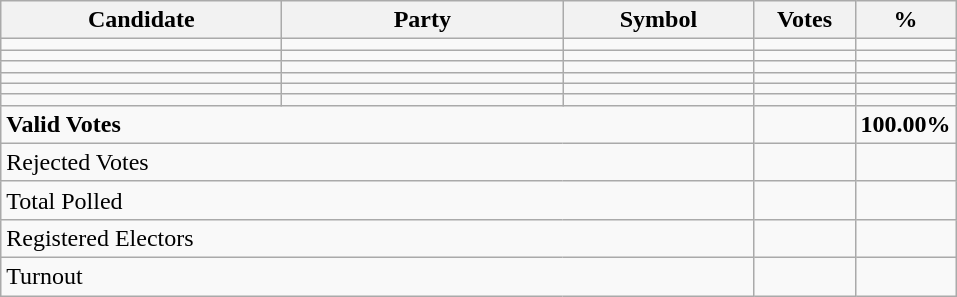<table class="wikitable" border="1" style="text-align:right;">
<tr>
<th align=left width="180">Candidate</th>
<th align=left width="180">Party</th>
<th align=left width="120">Symbol</th>
<th align=left width="60">Votes</th>
<th align=left width="60">%</th>
</tr>
<tr>
<td align=left></td>
<td align=left></td>
<td></td>
<td></td>
<td></td>
</tr>
<tr>
<td align=left></td>
<td align=left></td>
<td></td>
<td></td>
<td></td>
</tr>
<tr>
<td align=left></td>
<td align=left></td>
<td></td>
<td></td>
<td></td>
</tr>
<tr>
<td align=left></td>
<td align=left></td>
<td></td>
<td></td>
<td></td>
</tr>
<tr>
<td align=left></td>
<td align=left></td>
<td></td>
<td></td>
<td></td>
</tr>
<tr>
<td align=left></td>
<td align=left></td>
<td></td>
<td></td>
<td></td>
</tr>
<tr>
<td align=left colspan=3><strong>Valid Votes</strong></td>
<td><strong> </strong></td>
<td><strong>100.00%</strong></td>
</tr>
<tr>
<td align=left colspan=3>Rejected Votes</td>
<td></td>
<td></td>
</tr>
<tr>
<td align=left colspan=3>Total Polled</td>
<td></td>
<td></td>
</tr>
<tr>
<td align=left colspan=3>Registered Electors</td>
<td></td>
<td></td>
</tr>
<tr>
<td align=left colspan=3>Turnout</td>
<td></td>
</tr>
</table>
